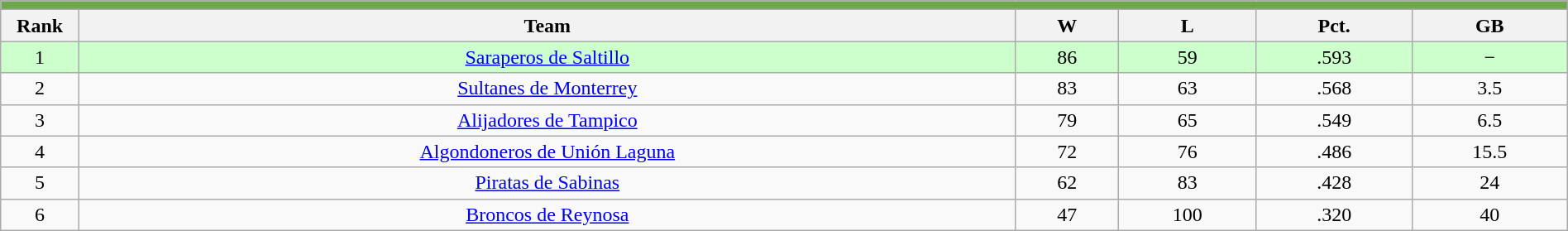<table class="wikitable plainrowheaders" width="100%" style="text-align:center;">
<tr>
<th style="background:#6DA74B;" colspan="6"></th>
</tr>
<tr>
<th scope="col" width="5%">Rank</th>
<th>Team</th>
<th>W</th>
<th>L</th>
<th>Pct.</th>
<th>GB</th>
</tr>
<tr style="background-color:#ccffcc;">
<td>1</td>
<td><a href='#'>Saraperos de Saltillo</a></td>
<td>86</td>
<td>59</td>
<td>.593</td>
<td>−</td>
</tr>
<tr>
<td>2</td>
<td><a href='#'>Sultanes de Monterrey</a></td>
<td>83</td>
<td>63</td>
<td>.568</td>
<td>3.5</td>
</tr>
<tr>
<td>3</td>
<td><a href='#'>Alijadores de Tampico</a></td>
<td>79</td>
<td>65</td>
<td>.549</td>
<td>6.5</td>
</tr>
<tr>
<td>4</td>
<td><a href='#'>Algondoneros de Unión Laguna</a></td>
<td>72</td>
<td>76</td>
<td>.486</td>
<td>15.5</td>
</tr>
<tr>
<td>5</td>
<td><a href='#'>Piratas de Sabinas</a></td>
<td>62</td>
<td>83</td>
<td>.428</td>
<td>24</td>
</tr>
<tr>
<td>6</td>
<td><a href='#'>Broncos de Reynosa</a></td>
<td>47</td>
<td>100</td>
<td>.320</td>
<td>40</td>
</tr>
</table>
